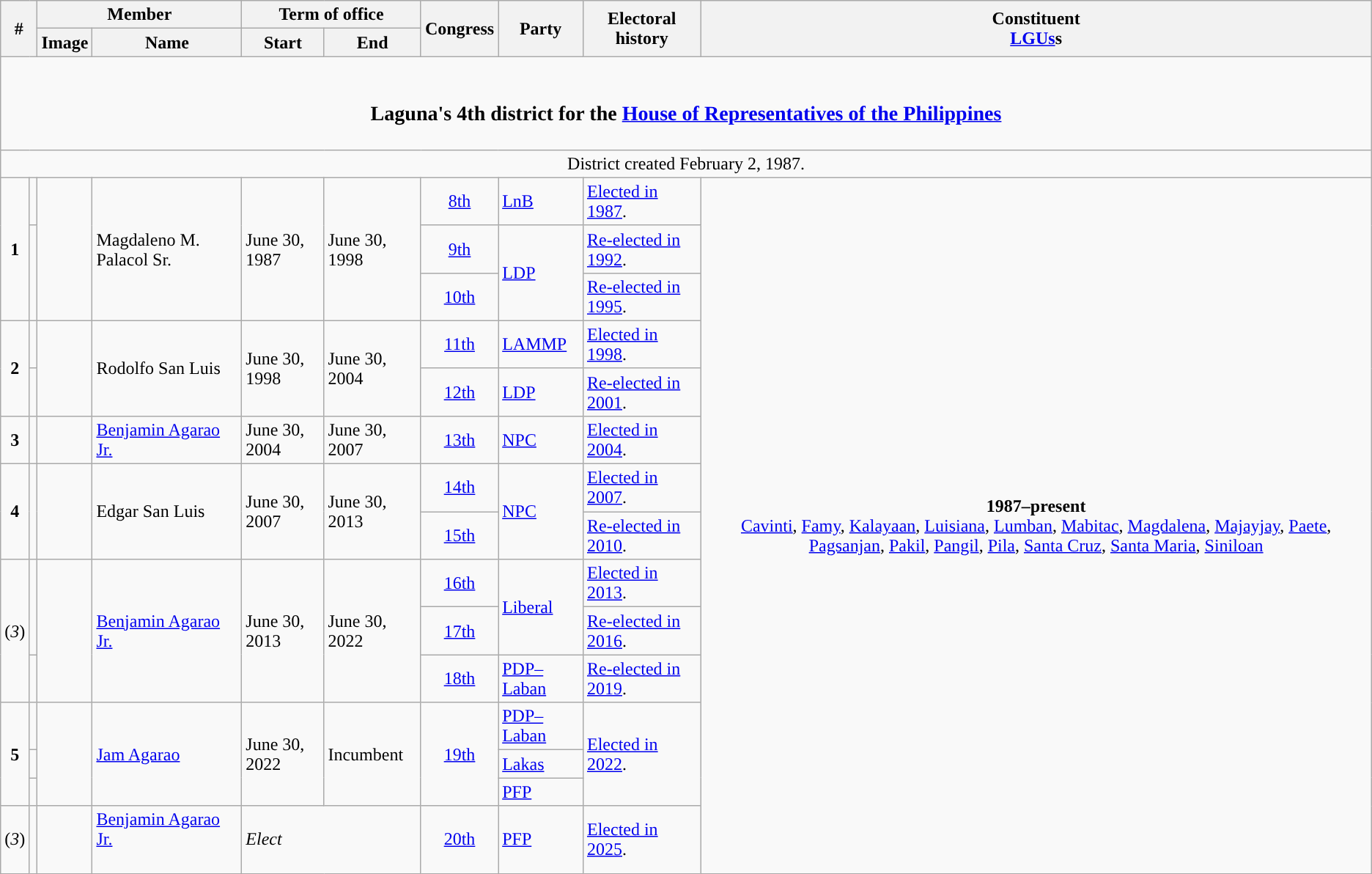<table class=wikitable>
<tr>
<th rowspan="2" colspan=2>#</th>
<th colspan=2>Member</th>
<th colspan=2>Term of office</th>
<th rowspan="2">Congress</th>
<th rowspan="2">Party</th>
<th rowspan="2">Electoral history</th>
<th rowspan="2">Constituent<br><a href='#'>LGUs</a>s</th>
</tr>
<tr>
<th>Image</th>
<th>Name<br></th>
<th>Start</th>
<th>End</th>
</tr>
<tr>
<td colspan="10" style="text-align:center;"><br><h3>Laguna's 4th district for the <a href='#'>House of Representatives of the Philippines</a></h3></td>
</tr>
<tr>
<td colspan="10" style="text-align:center;">District created February 2, 1987.</td>
</tr>
<tr>
<td rowspan="3" style="text-align:center;"><strong>1</strong></td>
<td style="background:"></td>
<td rowspan="3"></td>
<td rowspan="3">Magdaleno M. Palacol Sr.<br></td>
<td rowspan="3">June 30, 1987</td>
<td rowspan="3">June 30, 1998</td>
<td style="text-align:center;"><a href='#'>8th</a></td>
<td><a href='#'>LnB</a></td>
<td><a href='#'>Elected in 1987</a>.</td>
<td rowspan="19" style="text-align:center;"><strong>1987–present</strong><br><a href='#'>Cavinti</a>, <a href='#'>Famy</a>, <a href='#'>Kalayaan</a>, <a href='#'>Luisiana</a>, <a href='#'>Lumban</a>, <a href='#'>Mabitac</a>, <a href='#'>Magdalena</a>, <a href='#'>Majayjay</a>, <a href='#'>Paete</a>, <a href='#'>Pagsanjan</a>, <a href='#'>Pakil</a>, <a href='#'>Pangil</a>, <a href='#'>Pila</a>, <a href='#'>Santa Cruz</a>, <a href='#'>Santa Maria</a>, <a href='#'>Siniloan</a></td>
</tr>
<tr>
<td rowspan="2" style="background:"></td>
<td style="text-align:center;"><a href='#'>9th</a></td>
<td rowspan="2"><a href='#'>LDP</a></td>
<td><a href='#'>Re-elected in 1992</a>.</td>
</tr>
<tr>
<td style="text-align:center;"><a href='#'>10th</a></td>
<td><a href='#'>Re-elected in 1995</a>.</td>
</tr>
<tr>
<td rowspan="2" style="text-align:center;"><strong>2</strong></td>
<td style="background:"></td>
<td rowspan="2"></td>
<td rowspan="2">Rodolfo San Luis<br></td>
<td rowspan="2">June 30, 1998</td>
<td rowspan="2">June 30, 2004</td>
<td style="text-align:center;"><a href='#'>11th</a></td>
<td><a href='#'>LAMMP</a></td>
<td><a href='#'>Elected in 1998</a>.</td>
</tr>
<tr>
<td style="background:"></td>
<td style="text-align:center;"><a href='#'>12th</a></td>
<td><a href='#'>LDP</a></td>
<td><a href='#'>Re-elected in 2001</a>.</td>
</tr>
<tr>
<td style="text-align:center;"><strong>3</strong></td>
<td style="background:"></td>
<td></td>
<td><a href='#'>Benjamin Agarao Jr.</a><br></td>
<td>June 30, 2004</td>
<td>June 30, 2007</td>
<td style="text-align:center;"><a href='#'>13th</a></td>
<td><a href='#'>NPC</a></td>
<td><a href='#'>Elected in 2004</a>.</td>
</tr>
<tr>
<td rowspan="2" style="text-align:center;"><strong>4</strong></td>
<td rowspan="2" style="background:"></td>
<td rowspan="2"></td>
<td rowspan="2">Edgar San Luis<br></td>
<td rowspan="2">June 30, 2007</td>
<td rowspan="2">June 30, 2013</td>
<td style="text-align:center;"><a href='#'>14th</a></td>
<td rowspan="2"><a href='#'>NPC</a></td>
<td><a href='#'>Elected in 2007</a>.</td>
</tr>
<tr>
<td style="text-align:center;"><a href='#'>15th</a></td>
<td><a href='#'>Re-elected in 2010</a>.</td>
</tr>
<tr>
<td rowspan="3" style="text-align:center;">(<em>3</em>)</td>
<td rowspan="2" style="background:"></td>
<td rowspan="3"></td>
<td rowspan="3"><a href='#'>Benjamin Agarao Jr.</a><br></td>
<td rowspan="3">June 30, 2013</td>
<td rowspan="3">June 30, 2022</td>
<td style="text-align:center;"><a href='#'>16th</a></td>
<td rowspan="2"><a href='#'>Liberal</a></td>
<td><a href='#'>Elected in 2013</a>.</td>
</tr>
<tr>
<td style="text-align:center;"><a href='#'>17th</a></td>
<td><a href='#'>Re-elected in 2016</a>.</td>
</tr>
<tr>
<td style="background:"></td>
<td style="text-align:center;"><a href='#'>18th</a></td>
<td><a href='#'>PDP–Laban</a></td>
<td><a href='#'>Re-elected in 2019</a>.</td>
</tr>
<tr>
<td rowspan="3" style="text-align:center;"><strong>5</strong></td>
<td style="background:"></td>
<td rowspan="3"></td>
<td rowspan="3"><a href='#'>Jam Agarao</a><br></td>
<td rowspan="3">June 30, 2022</td>
<td rowspan="3">Incumbent</td>
<td rowspan="3" style="text-align:center;"><a href='#'>19th</a></td>
<td><a href='#'>PDP–Laban</a></td>
<td rowspan="3"><a href='#'>Elected in 2022</a>.</td>
</tr>
<tr>
<td style="background:"></td>
<td><a href='#'>Lakas</a></td>
</tr>
<tr>
<td style="background:"></td>
<td><a href='#'>PFP</a></td>
</tr>
<tr>
<td style="text-align:center;">(<em>3</em>)</td>
<td style="background:"></td>
<td></td>
<td><a href='#'>Benjamin Agarao Jr.</a><br><br></td>
<td colspan="2"><em>Elect</em></td>
<td style="text-align:center;"><a href='#'>20th</a></td>
<td><a href='#'>PFP</a></td>
<td><a href='#'>Elected in 2025</a>.</td>
</tr>
</table>
